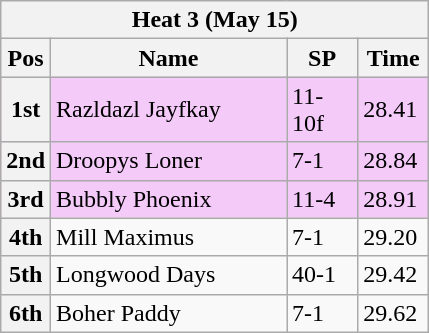<table class="wikitable">
<tr>
<th colspan="6">Heat 3 (May 15)</th>
</tr>
<tr>
<th width=20>Pos</th>
<th width=150>Name</th>
<th width=40>SP</th>
<th width=40>Time</th>
</tr>
<tr style="background: #f4caf9;">
<th>1st</th>
<td>Razldazl Jayfkay</td>
<td>11-10f</td>
<td>28.41</td>
</tr>
<tr style="background: #f4caf9;">
<th>2nd</th>
<td>Droopys Loner</td>
<td>7-1</td>
<td>28.84</td>
</tr>
<tr style="background: #f4caf9;">
<th>3rd</th>
<td>Bubbly Phoenix</td>
<td>11-4</td>
<td>28.91</td>
</tr>
<tr>
<th>4th</th>
<td>Mill Maximus</td>
<td>7-1</td>
<td>29.20</td>
</tr>
<tr>
<th>5th</th>
<td>Longwood Days</td>
<td>40-1</td>
<td>29.42</td>
</tr>
<tr>
<th>6th</th>
<td>Boher Paddy</td>
<td>7-1</td>
<td>29.62</td>
</tr>
</table>
